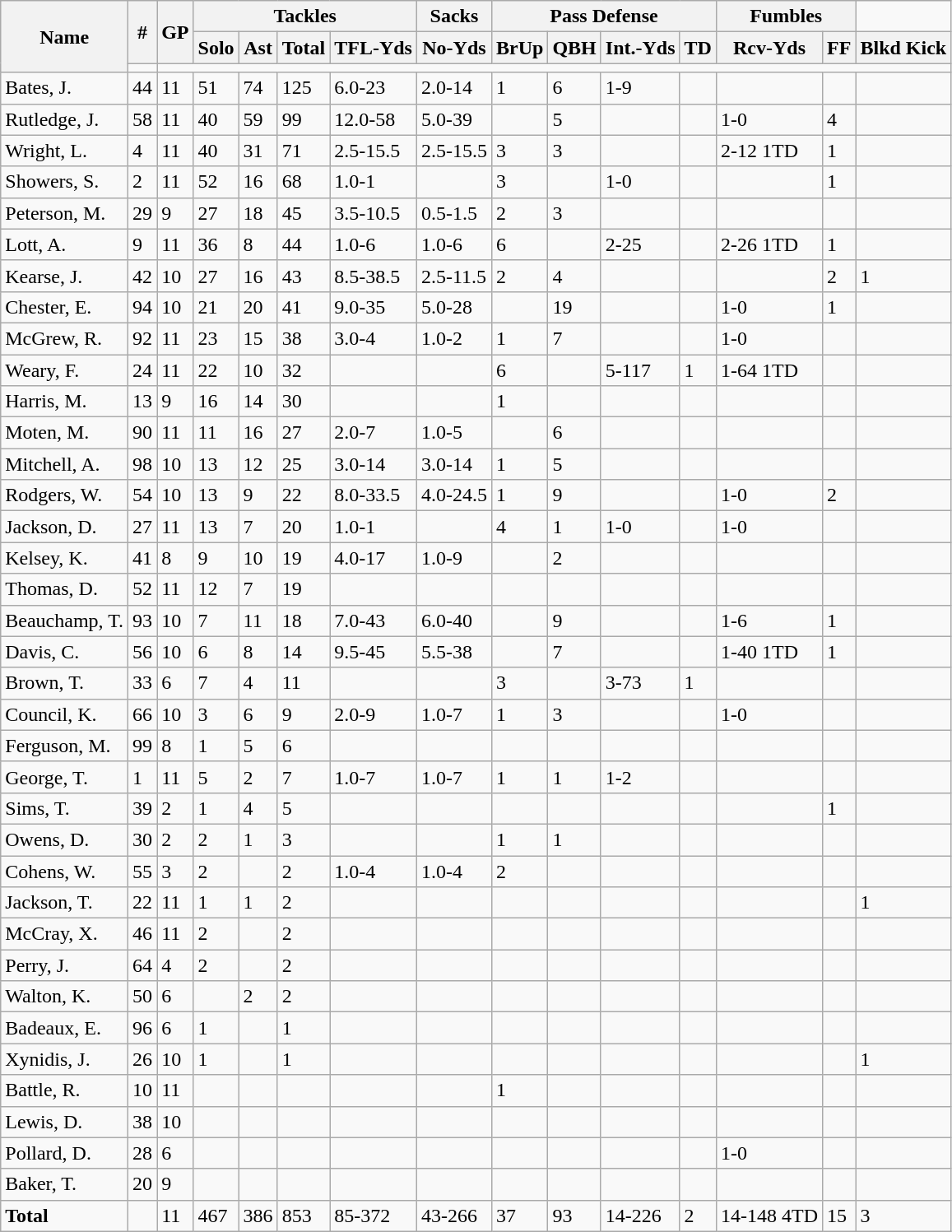<table class="wikitable" style="white-space:nowrap;">
<tr>
<th rowspan="3">Name</th>
<th rowspan="2">#</th>
<th rowspan="2">GP</th>
<th colspan="4">Tackles</th>
<th>Sacks</th>
<th colspan="4">Pass Defense</th>
<th colspan="2">Fumbles</th>
</tr>
<tr>
<th>Solo</th>
<th>Ast</th>
<th>Total</th>
<th>TFL-Yds</th>
<th>No-Yds</th>
<th>BrUp</th>
<th>QBH</th>
<th>Int.-Yds</th>
<th>TD</th>
<th>Rcv-Yds</th>
<th>FF</th>
<th>Blkd Kick</th>
</tr>
<tr>
<td></td>
</tr>
<tr>
<td>Bates, J.</td>
<td>44</td>
<td>11</td>
<td>51</td>
<td>74</td>
<td>125</td>
<td>6.0-23</td>
<td>2.0-14</td>
<td>1</td>
<td>6</td>
<td>1-9</td>
<td></td>
<td></td>
<td></td>
<td></td>
</tr>
<tr>
<td>Rutledge, J.</td>
<td>58</td>
<td>11</td>
<td>40</td>
<td>59</td>
<td>99</td>
<td>12.0-58</td>
<td>5.0-39</td>
<td></td>
<td>5</td>
<td></td>
<td></td>
<td>1-0</td>
<td>4</td>
<td></td>
</tr>
<tr>
<td>Wright, L.</td>
<td>4</td>
<td>11</td>
<td>40</td>
<td>31</td>
<td>71</td>
<td>2.5-15.5</td>
<td>2.5-15.5</td>
<td>3</td>
<td>3</td>
<td></td>
<td></td>
<td>2-12 1TD</td>
<td>1</td>
<td></td>
</tr>
<tr>
<td>Showers, S.</td>
<td>2</td>
<td>11</td>
<td>52</td>
<td>16</td>
<td>68</td>
<td>1.0-1</td>
<td></td>
<td>3</td>
<td></td>
<td>1-0</td>
<td></td>
<td></td>
<td>1</td>
<td></td>
</tr>
<tr>
<td>Peterson, M.</td>
<td>29</td>
<td>9</td>
<td>27</td>
<td>18</td>
<td>45</td>
<td>3.5-10.5</td>
<td>0.5-1.5</td>
<td>2</td>
<td>3</td>
<td></td>
<td></td>
<td></td>
<td></td>
<td></td>
</tr>
<tr>
<td>Lott, A.</td>
<td>9</td>
<td>11</td>
<td>36</td>
<td>8</td>
<td>44</td>
<td>1.0-6</td>
<td>1.0-6</td>
<td>6</td>
<td></td>
<td>2-25</td>
<td></td>
<td>2-26 1TD</td>
<td>1</td>
<td></td>
</tr>
<tr>
<td>Kearse, J.</td>
<td>42</td>
<td>10</td>
<td>27</td>
<td>16</td>
<td>43</td>
<td>8.5-38.5</td>
<td>2.5-11.5</td>
<td>2</td>
<td>4</td>
<td></td>
<td></td>
<td></td>
<td>2</td>
<td>1</td>
</tr>
<tr>
<td>Chester, E.</td>
<td>94</td>
<td>10</td>
<td>21</td>
<td>20</td>
<td>41</td>
<td>9.0-35</td>
<td>5.0-28</td>
<td></td>
<td>19</td>
<td></td>
<td></td>
<td>1-0</td>
<td>1</td>
<td></td>
</tr>
<tr>
<td>McGrew, R.</td>
<td>92</td>
<td>11</td>
<td>23</td>
<td>15</td>
<td>38</td>
<td>3.0-4</td>
<td>1.0-2</td>
<td>1</td>
<td>7</td>
<td></td>
<td></td>
<td>1-0</td>
<td></td>
<td></td>
</tr>
<tr>
<td>Weary, F.</td>
<td>24</td>
<td>11</td>
<td>22</td>
<td>10</td>
<td>32</td>
<td></td>
<td></td>
<td>6</td>
<td></td>
<td>5-117</td>
<td>1</td>
<td>1-64 1TD</td>
<td></td>
<td></td>
</tr>
<tr>
<td>Harris, M.</td>
<td>13</td>
<td>9</td>
<td>16</td>
<td>14</td>
<td>30</td>
<td></td>
<td></td>
<td>1</td>
<td></td>
<td></td>
<td></td>
<td></td>
<td></td>
</tr>
<tr>
<td>Moten, M.</td>
<td>90</td>
<td>11</td>
<td>11</td>
<td>16</td>
<td>27</td>
<td>2.0-7</td>
<td>1.0-5</td>
<td></td>
<td>6</td>
<td></td>
<td></td>
<td></td>
<td></td>
<td></td>
</tr>
<tr>
<td>Mitchell, A.</td>
<td>98</td>
<td>10</td>
<td>13</td>
<td>12</td>
<td>25</td>
<td>3.0-14</td>
<td>3.0-14</td>
<td>1</td>
<td>5</td>
<td></td>
<td></td>
<td></td>
<td></td>
<td></td>
</tr>
<tr>
<td>Rodgers, W.</td>
<td>54</td>
<td>10</td>
<td>13</td>
<td>9</td>
<td>22</td>
<td>8.0-33.5</td>
<td>4.0-24.5</td>
<td>1</td>
<td>9</td>
<td></td>
<td></td>
<td>1-0</td>
<td>2</td>
<td></td>
</tr>
<tr>
<td>Jackson, D.</td>
<td>27</td>
<td>11</td>
<td>13</td>
<td>7</td>
<td>20</td>
<td>1.0-1</td>
<td></td>
<td>4</td>
<td>1</td>
<td>1-0</td>
<td></td>
<td>1-0</td>
<td></td>
<td></td>
</tr>
<tr>
<td>Kelsey, K.</td>
<td>41</td>
<td>8</td>
<td>9</td>
<td>10</td>
<td>19</td>
<td>4.0-17</td>
<td>1.0-9</td>
<td></td>
<td>2</td>
<td></td>
<td></td>
<td></td>
<td></td>
<td></td>
</tr>
<tr>
<td>Thomas, D.</td>
<td>52</td>
<td>11</td>
<td>12</td>
<td>7</td>
<td>19</td>
<td></td>
<td></td>
<td></td>
<td></td>
<td></td>
<td></td>
<td></td>
<td></td>
<td></td>
</tr>
<tr>
<td>Beauchamp, T.</td>
<td>93</td>
<td>10</td>
<td>7</td>
<td>11</td>
<td>18</td>
<td>7.0-43</td>
<td>6.0-40</td>
<td></td>
<td>9</td>
<td></td>
<td></td>
<td>1-6</td>
<td>1</td>
<td></td>
</tr>
<tr>
<td>Davis, C.</td>
<td>56</td>
<td>10</td>
<td>6</td>
<td>8</td>
<td>14</td>
<td>9.5-45</td>
<td>5.5-38</td>
<td></td>
<td>7</td>
<td></td>
<td></td>
<td>1-40 1TD</td>
<td>1</td>
<td></td>
</tr>
<tr>
<td>Brown, T.</td>
<td>33</td>
<td>6</td>
<td>7</td>
<td>4</td>
<td>11</td>
<td></td>
<td></td>
<td>3</td>
<td></td>
<td>3-73</td>
<td>1</td>
<td></td>
<td></td>
<td></td>
</tr>
<tr>
<td>Council, K.</td>
<td>66</td>
<td>10</td>
<td>3</td>
<td>6</td>
<td>9</td>
<td>2.0-9</td>
<td>1.0-7</td>
<td>1</td>
<td>3</td>
<td></td>
<td></td>
<td>1-0</td>
<td></td>
<td></td>
</tr>
<tr>
<td>Ferguson, M.</td>
<td>99</td>
<td>8</td>
<td>1</td>
<td>5</td>
<td>6</td>
<td></td>
<td></td>
<td></td>
<td></td>
<td></td>
<td></td>
<td></td>
<td></td>
<td></td>
</tr>
<tr>
<td>George, T.</td>
<td>1</td>
<td>11</td>
<td>5</td>
<td>2</td>
<td>7</td>
<td>1.0-7</td>
<td>1.0-7</td>
<td>1</td>
<td>1</td>
<td>1-2</td>
<td></td>
<td></td>
<td></td>
<td></td>
</tr>
<tr>
<td>Sims, T.</td>
<td>39</td>
<td>2</td>
<td>1</td>
<td>4</td>
<td>5</td>
<td></td>
<td></td>
<td></td>
<td></td>
<td></td>
<td></td>
<td></td>
<td>1</td>
<td></td>
</tr>
<tr>
<td>Owens, D.</td>
<td>30</td>
<td>2</td>
<td>2</td>
<td>1</td>
<td>3</td>
<td></td>
<td></td>
<td>1</td>
<td>1</td>
<td></td>
<td></td>
<td></td>
<td></td>
<td></td>
</tr>
<tr>
<td>Cohens, W.</td>
<td>55</td>
<td>3</td>
<td>2</td>
<td></td>
<td>2</td>
<td>1.0-4</td>
<td>1.0-4</td>
<td>2</td>
<td></td>
<td></td>
<td></td>
<td></td>
<td></td>
<td></td>
</tr>
<tr>
<td>Jackson, T.</td>
<td>22</td>
<td>11</td>
<td>1</td>
<td>1</td>
<td>2</td>
<td></td>
<td></td>
<td></td>
<td></td>
<td></td>
<td></td>
<td></td>
<td></td>
<td>1</td>
</tr>
<tr>
<td>McCray, X.</td>
<td>46</td>
<td>11</td>
<td>2</td>
<td></td>
<td>2</td>
<td></td>
<td></td>
<td></td>
<td></td>
<td></td>
<td></td>
<td></td>
<td></td>
<td></td>
</tr>
<tr>
<td>Perry, J.</td>
<td>64</td>
<td>4</td>
<td>2</td>
<td></td>
<td>2</td>
<td></td>
<td></td>
<td></td>
<td></td>
<td></td>
<td></td>
<td></td>
<td></td>
<td></td>
</tr>
<tr>
<td>Walton, K.</td>
<td>50</td>
<td>6</td>
<td></td>
<td>2</td>
<td>2</td>
<td></td>
<td></td>
<td></td>
<td></td>
<td></td>
<td></td>
<td></td>
<td></td>
<td></td>
</tr>
<tr>
<td>Badeaux, E.</td>
<td>96</td>
<td>6</td>
<td>1</td>
<td></td>
<td>1</td>
<td></td>
<td></td>
<td></td>
<td></td>
<td></td>
<td></td>
<td></td>
<td></td>
<td></td>
</tr>
<tr>
<td>Xynidis, J.</td>
<td>26</td>
<td>10</td>
<td>1</td>
<td></td>
<td>1</td>
<td></td>
<td></td>
<td></td>
<td></td>
<td></td>
<td></td>
<td></td>
<td></td>
<td>1</td>
</tr>
<tr>
<td>Battle, R.</td>
<td>10</td>
<td>11</td>
<td></td>
<td></td>
<td></td>
<td></td>
<td></td>
<td>1</td>
<td></td>
<td></td>
<td></td>
<td></td>
<td></td>
<td></td>
</tr>
<tr>
<td>Lewis, D.</td>
<td>38</td>
<td>10</td>
<td></td>
<td></td>
<td></td>
<td></td>
<td></td>
<td></td>
<td></td>
<td></td>
<td></td>
<td></td>
<td></td>
<td></td>
</tr>
<tr>
<td>Pollard, D.</td>
<td>28</td>
<td>6</td>
<td></td>
<td></td>
<td></td>
<td></td>
<td></td>
<td></td>
<td></td>
<td></td>
<td></td>
<td>1-0</td>
<td></td>
<td></td>
</tr>
<tr>
<td>Baker, T.</td>
<td>20</td>
<td>9</td>
<td></td>
<td></td>
<td></td>
<td></td>
<td></td>
<td></td>
<td></td>
<td></td>
<td></td>
<td></td>
<td></td>
<td></td>
</tr>
<tr>
<td><strong>Total</strong></td>
<td></td>
<td>11</td>
<td>467</td>
<td>386</td>
<td>853</td>
<td>85-372</td>
<td>43-266</td>
<td>37</td>
<td>93</td>
<td>14-226</td>
<td>2</td>
<td>14-148 4TD</td>
<td>15</td>
<td>3</td>
</tr>
</table>
